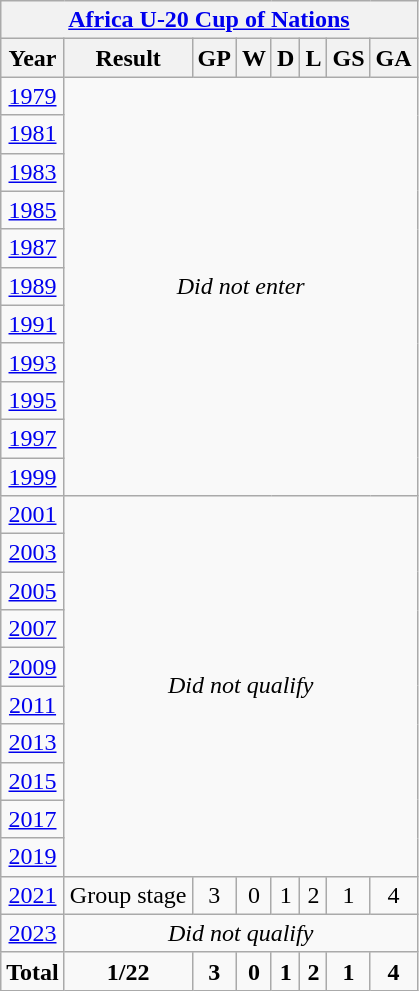<table class="wikitable" style="text-align: center;">
<tr>
<th colspan="8"><a href='#'>Africa U-20 Cup of Nations</a></th>
</tr>
<tr>
<th>Year</th>
<th>Result</th>
<th>GP</th>
<th>W</th>
<th>D</th>
<th>L</th>
<th>GS</th>
<th>GA</th>
</tr>
<tr>
<td> <a href='#'>1979</a></td>
<td colspan=7 rowspan=11><em>Did not enter</em></td>
</tr>
<tr>
<td> <a href='#'>1981</a></td>
</tr>
<tr>
<td> <a href='#'>1983</a></td>
</tr>
<tr>
<td> <a href='#'>1985</a></td>
</tr>
<tr>
<td> <a href='#'>1987</a></td>
</tr>
<tr>
<td> <a href='#'>1989</a></td>
</tr>
<tr>
<td> <a href='#'>1991</a></td>
</tr>
<tr>
<td> <a href='#'>1993</a></td>
</tr>
<tr>
<td> <a href='#'>1995</a></td>
</tr>
<tr>
<td> <a href='#'>1997</a></td>
</tr>
<tr>
<td> <a href='#'>1999</a></td>
</tr>
<tr>
<td> <a href='#'>2001</a></td>
<td colspan=7 rowspan=10><em>Did not qualify</em></td>
</tr>
<tr>
<td> <a href='#'>2003</a></td>
</tr>
<tr>
<td> <a href='#'>2005</a></td>
</tr>
<tr>
<td> <a href='#'>2007</a></td>
</tr>
<tr>
<td> <a href='#'>2009</a></td>
</tr>
<tr>
<td> <a href='#'>2011</a></td>
</tr>
<tr>
<td> <a href='#'>2013</a></td>
</tr>
<tr>
<td> <a href='#'>2015</a></td>
</tr>
<tr>
<td> <a href='#'>2017</a></td>
</tr>
<tr>
<td> <a href='#'>2019</a></td>
</tr>
<tr>
<td> <a href='#'>2021</a></td>
<td>Group stage</td>
<td>3</td>
<td>0</td>
<td>1</td>
<td>2</td>
<td>1</td>
<td>4</td>
</tr>
<tr>
<td> <a href='#'>2023</a></td>
<td colspan="7" rowspan="1"><em>Did not qualify</em></td>
</tr>
<tr>
<td><strong>Total</strong></td>
<td><strong>1/22</strong></td>
<td><strong>3</strong></td>
<td><strong>0</strong></td>
<td><strong>1</strong></td>
<td><strong>2</strong></td>
<td><strong>1</strong></td>
<td><strong>4</strong></td>
</tr>
</table>
